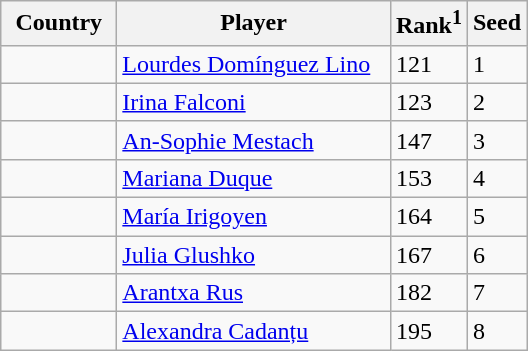<table class="sortable wikitable">
<tr>
<th width="70">Country</th>
<th width="175">Player</th>
<th>Rank<sup>1</sup></th>
<th>Seed</th>
</tr>
<tr>
<td></td>
<td><a href='#'>Lourdes Domínguez Lino</a></td>
<td>121</td>
<td>1</td>
</tr>
<tr>
<td></td>
<td><a href='#'>Irina Falconi</a></td>
<td>123</td>
<td>2</td>
</tr>
<tr>
<td></td>
<td><a href='#'>An-Sophie Mestach</a></td>
<td>147</td>
<td>3</td>
</tr>
<tr>
<td></td>
<td><a href='#'>Mariana Duque</a></td>
<td>153</td>
<td>4</td>
</tr>
<tr>
<td></td>
<td><a href='#'>María Irigoyen</a></td>
<td>164</td>
<td>5</td>
</tr>
<tr>
<td></td>
<td><a href='#'>Julia Glushko</a></td>
<td>167</td>
<td>6</td>
</tr>
<tr>
<td></td>
<td><a href='#'>Arantxa Rus</a></td>
<td>182</td>
<td>7</td>
</tr>
<tr>
<td></td>
<td><a href='#'>Alexandra Cadanțu</a></td>
<td>195</td>
<td>8</td>
</tr>
</table>
